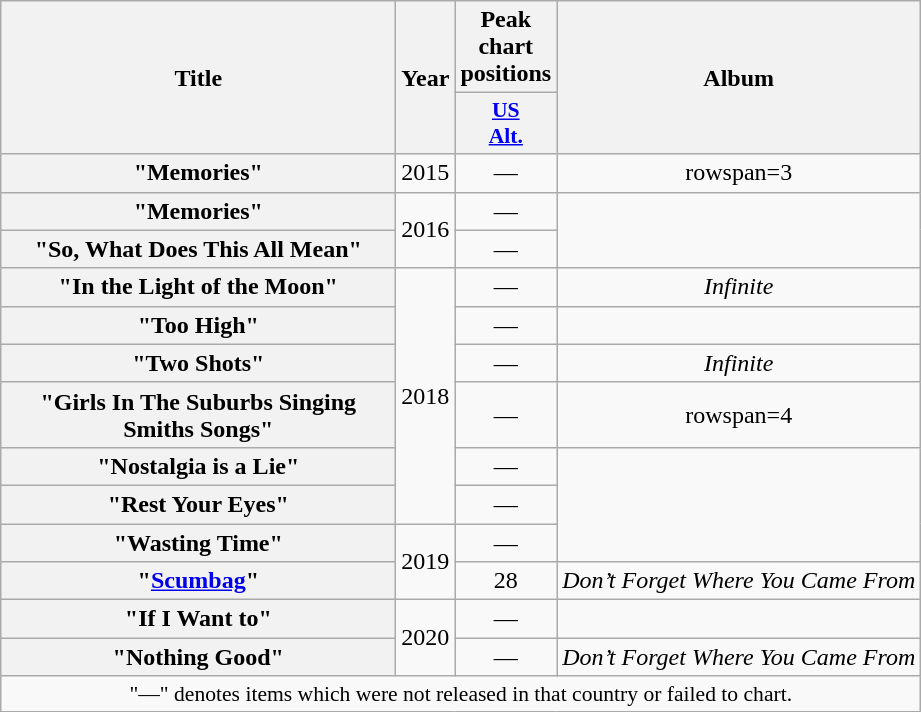<table class="wikitable plainrowheaders" style="text-align:center;">
<tr>
<th scope="col" rowspan="2" style="width:16em;">Title</th>
<th scope="col" rowspan="2">Year</th>
<th scope="col" colspan="1">Peak chart positions</th>
<th scope="col" rowspan="2">Album</th>
</tr>
<tr>
<th scope="col" style="width:2.5em;font-size:90%;"><a href='#'>US<br>Alt.</a></th>
</tr>
<tr>
<th scope="row">"Memories"</th>
<td>2015</td>
<td>—</td>
<td>rowspan=3 </td>
</tr>
<tr>
<th scope="row">"Memories"<br></th>
<td rowspan=2>2016</td>
<td>—</td>
</tr>
<tr>
<th scope="row">"So, What Does This All Mean"</th>
<td>—</td>
</tr>
<tr>
<th scope="row">"In the Light of the Moon"<br></th>
<td rowspan=6>2018</td>
<td>—</td>
<td><em>Infinite</em></td>
</tr>
<tr>
<th scope="row">"Too High"<br></th>
<td>—</td>
<td></td>
</tr>
<tr>
<th scope="row">"Two Shots"<br></th>
<td>—</td>
<td><em>Infinite</em></td>
</tr>
<tr>
<th scope="row">"Girls In The Suburbs Singing Smiths Songs"<br></th>
<td>—</td>
<td>rowspan=4 </td>
</tr>
<tr>
<th scope="row">"Nostalgia is a Lie"</th>
<td>—</td>
</tr>
<tr>
<th scope="row">"Rest Your Eyes"</th>
<td>—</td>
</tr>
<tr>
<th scope="row">"Wasting Time"</th>
<td rowspan=2>2019</td>
<td>—</td>
</tr>
<tr>
<th scope="row">"<a href='#'>Scumbag</a>"<br></th>
<td>28</td>
<td><em>Don’t Forget Where You Came From</em></td>
</tr>
<tr>
<th scope="row">"If I Want to"</th>
<td rowspan=2>2020</td>
<td>—</td>
<td></td>
</tr>
<tr>
<th scope="row">"Nothing Good"<br></th>
<td>—</td>
<td><em>Don’t Forget Where You Came From</em></td>
</tr>
<tr>
<td colspan="15" style="font-size:90%;">"—" denotes items which were not released in that country or failed to chart.</td>
</tr>
</table>
